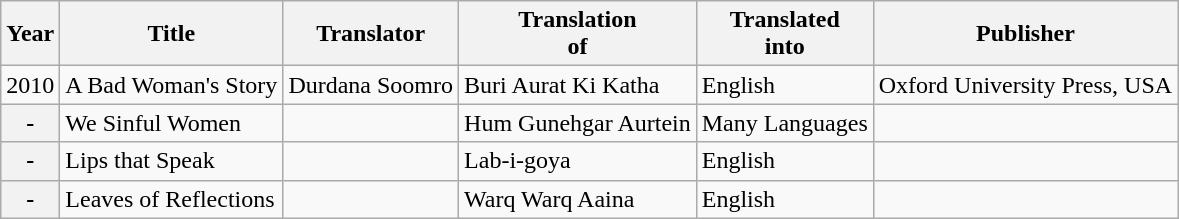<table class="wikitable sortable">
<tr>
<th>Year</th>
<th>Title</th>
<th>Translator</th>
<th>Translation<br>of</th>
<th>Translated<br>into</th>
<th>Publisher</th>
</tr>
<tr>
<td>2010</td>
<td>A Bad Woman's Story</td>
<td>Durdana Soomro</td>
<td>Buri Aurat Ki Katha</td>
<td>English</td>
<td>Oxford University Press, USA</td>
</tr>
<tr>
<th>-</th>
<td>We Sinful Women</td>
<td></td>
<td>Hum Gunehgar Aurtein</td>
<td>Many Languages</td>
<td></td>
</tr>
<tr>
<th>-</th>
<td>Lips that Speak</td>
<td></td>
<td>Lab-i-goya</td>
<td>English</td>
<td></td>
</tr>
<tr>
<th>-</th>
<td>Leaves of Reflections</td>
<td></td>
<td>Warq Warq Aaina</td>
<td>English</td>
<td></td>
</tr>
</table>
